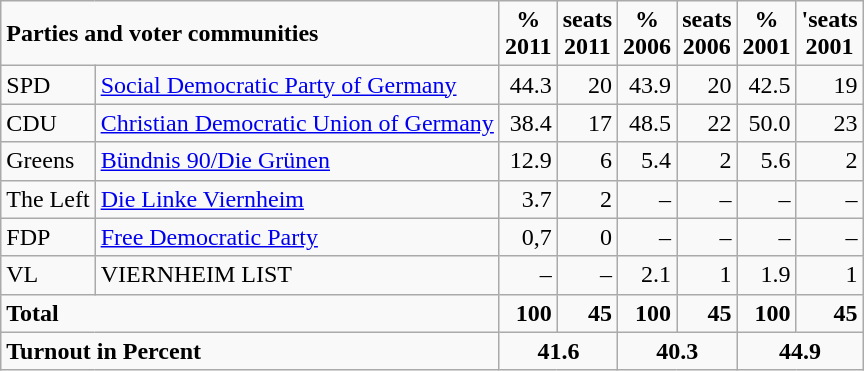<table class="wikitable">
<tr --  class="hintergrundfarbe5">
<td colspan="2"><strong>Parties and voter communities</strong></td>
<td align="center"><strong>%<br>2011</strong></td>
<td align="center"><strong>seats<br>2011</strong></td>
<td align="center"><strong>%<br>2006</strong></td>
<td align="center"><strong>seats<br>2006</strong></td>
<td align="center"><strong>%<br>2001</strong></td>
<td align="center"><strong>'seats<br>2001</strong></td>
</tr>
<tr --->
<td>SPD</td>
<td><a href='#'>Social Democratic Party of Germany</a></td>
<td align="right">44.3</td>
<td align="right">20</td>
<td align="right">43.9</td>
<td align="right">20</td>
<td align="right">42.5</td>
<td align="right">19</td>
</tr>
<tr --->
<td>CDU</td>
<td><a href='#'>Christian Democratic Union of Germany</a></td>
<td align="right">38.4</td>
<td align="right">17</td>
<td align="right">48.5</td>
<td align="right">22</td>
<td align="right">50.0</td>
<td align="right">23</td>
</tr>
<tr --->
<td>Greens</td>
<td><a href='#'>Bündnis 90/Die Grünen</a></td>
<td align="right">12.9</td>
<td align="right">6</td>
<td align="right">5.4</td>
<td align="right">2</td>
<td align="right">5.6</td>
<td align="right">2</td>
</tr>
<tr --->
<td>The Left</td>
<td><a href='#'>Die Linke Viernheim</a></td>
<td align="right">3.7</td>
<td align="right">2</td>
<td align="right">–</td>
<td align="right">–</td>
<td align="right">–</td>
<td align="right">–</td>
</tr>
<tr --->
<td>FDP</td>
<td><a href='#'>Free Democratic Party</a></td>
<td align="right">0,7</td>
<td align="right">0</td>
<td align="right">–</td>
<td align="right">–</td>
<td align="right">–</td>
<td align="right">–</td>
</tr>
<tr --->
<td>VL</td>
<td>VIERNHEIM LIST</td>
<td align="right">–</td>
<td align="right">–</td>
<td align="right">2.1</td>
<td align="right">1</td>
<td align="right">1.9</td>
<td align="right">1</td>
</tr>
<tr -- class="hintergrundfarbe5">
<td colspan="2"><strong>Total</strong></td>
<td align="right"><strong>100</strong></td>
<td align="right"><strong>45</strong></td>
<td align="right"><strong>100</strong></td>
<td align="right"><strong>45</strong></td>
<td align="right"><strong>100</strong></td>
<td align="right"><strong>45</strong></td>
</tr>
<tr -- class="hintergrundfarbe5">
<td colspan="2"><strong>Turnout in Percent</strong></td>
<td colspan="2" align="center"><strong>41.6</strong></td>
<td colspan="2" align="center"><strong>40.3</strong></td>
<td colspan="2" align="center"><strong>44.9</strong></td>
</tr>
</table>
